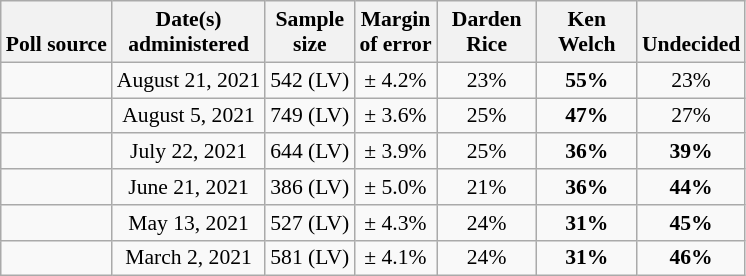<table class="wikitable" style="font-size:90%;text-align:center;">
<tr valign=bottom>
<th>Poll source</th>
<th>Date(s)<br>administered</th>
<th>Sample<br>size</th>
<th>Margin<br>of error</th>
<th style="width:60px;">Darden<br>Rice</th>
<th style="width:60px;">Ken<br>Welch</th>
<th>Undecided</th>
</tr>
<tr>
<td style="text-align:left;"></td>
<td>August 21, 2021</td>
<td>542 (LV)</td>
<td>± 4.2%</td>
<td>23%</td>
<td><strong>55%</strong></td>
<td>23%</td>
</tr>
<tr>
<td style="text-align:left;"></td>
<td>August 5, 2021</td>
<td>749 (LV)</td>
<td>± 3.6%</td>
<td>25%</td>
<td><strong>47%</strong></td>
<td>27%</td>
</tr>
<tr>
<td style="text-align:left;"></td>
<td>July 22, 2021</td>
<td>644 (LV)</td>
<td>± 3.9%</td>
<td>25%</td>
<td><strong>36%</strong></td>
<td><strong>39%</strong></td>
</tr>
<tr>
<td style="text-align:left;"></td>
<td>June 21, 2021</td>
<td>386 (LV)</td>
<td>± 5.0%</td>
<td>21%</td>
<td><strong>36%</strong></td>
<td><strong>44%</strong></td>
</tr>
<tr>
<td style="text-align:left;"></td>
<td>May 13, 2021</td>
<td>527 (LV)</td>
<td>± 4.3%</td>
<td>24%</td>
<td><strong>31%</strong></td>
<td><strong>45%</strong></td>
</tr>
<tr>
<td style="text-align:left;"></td>
<td>March 2, 2021</td>
<td>581 (LV)</td>
<td>± 4.1%</td>
<td>24%</td>
<td><strong>31%</strong></td>
<td><strong>46%</strong></td>
</tr>
</table>
